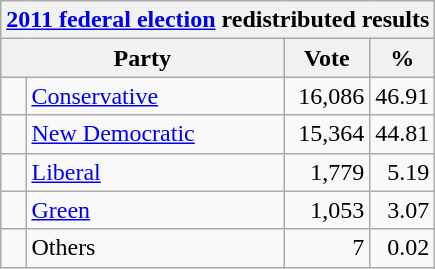<table class="wikitable">
<tr>
<th colspan="4"><a href='#'>2011 federal election</a> redistributed results</th>
</tr>
<tr>
<th bgcolor="#DDDDFF" width="130px" colspan="2">Party</th>
<th bgcolor="#DDDDFF" width="50px">Vote</th>
<th bgcolor="#DDDDFF" width="30px">%</th>
</tr>
<tr>
<td> </td>
<td><a href='#'>Conservative</a></td>
<td align=right>16,086</td>
<td align=right>46.91</td>
</tr>
<tr>
<td> </td>
<td><a href='#'>New Democratic</a></td>
<td align=right>15,364</td>
<td align=right>44.81</td>
</tr>
<tr>
<td> </td>
<td><a href='#'>Liberal</a></td>
<td align=right>1,779</td>
<td align=right>5.19</td>
</tr>
<tr>
<td> </td>
<td><a href='#'>Green</a></td>
<td align=right>1,053</td>
<td align=right>3.07</td>
</tr>
<tr>
<td> </td>
<td>Others</td>
<td align=right>7</td>
<td align=right>0.02</td>
</tr>
</table>
